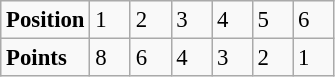<table class="wikitable" style="font-size: 95%;">
<tr>
<td><strong>Position</strong></td>
<td width=20>1</td>
<td width=20>2</td>
<td width=20>3</td>
<td width=20>4</td>
<td width=20>5</td>
<td width=20>6</td>
</tr>
<tr>
<td><strong>Points</strong></td>
<td>8</td>
<td>6</td>
<td>4</td>
<td>3</td>
<td>2</td>
<td>1</td>
</tr>
</table>
